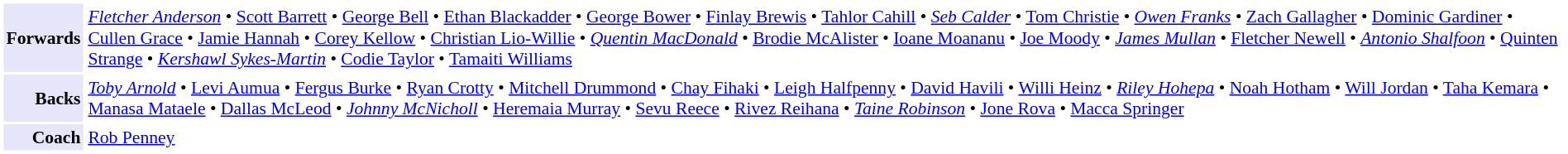<table cellpadding="2" style="border:1px solid white;font-size:90%">
<tr>
<td style="text-align:right" bgcolor="lavender"><strong>Forwards</strong></td>
<td style="text-align:left"><em><a href='#'>Fletcher Anderson</a></em> • <a href='#'>Scott Barrett</a> • <a href='#'>George Bell</a> • <a href='#'>Ethan Blackadder</a> • <a href='#'>George Bower</a> • <a href='#'>Finlay Brewis</a> • <a href='#'>Tahlor Cahill</a> • <em><a href='#'>Seb Calder</a></em> • <a href='#'>Tom Christie</a> • <em><a href='#'>Owen Franks</a></em> • <a href='#'>Zach Gallagher</a> • <a href='#'>Dominic Gardiner</a> • <a href='#'>Cullen Grace</a> • <a href='#'>Jamie Hannah</a> • <a href='#'>Corey Kellow</a> • <a href='#'>Christian Lio-Willie</a> • <em><a href='#'>Quentin MacDonald</a></em> • <a href='#'>Brodie McAlister</a> • <a href='#'>Ioane Moananu</a> • <a href='#'>Joe Moody</a> • <em><a href='#'>James Mullan</a></em> • <a href='#'>Fletcher Newell</a> • <em><a href='#'>Antonio Shalfoon</a></em> • <a href='#'>Quinten Strange</a> • <em><a href='#'>Kershawl Sykes-Martin</a></em> • <a href='#'>Codie Taylor</a> • <a href='#'>Tamaiti Williams</a></td>
</tr>
<tr>
<td style="text-align:right" bgcolor="lavender"><strong>Backs</strong></td>
<td style="text-align:left"><em><a href='#'>Toby Arnold</a></em> • <a href='#'>Levi Aumua</a> • <a href='#'>Fergus Burke</a> • <a href='#'>Ryan Crotty</a> • <a href='#'>Mitchell Drummond</a> • <a href='#'>Chay Fihaki</a> • <a href='#'>Leigh Halfpenny</a> • <a href='#'>David Havili</a> • <a href='#'>Willi Heinz</a> • <em><a href='#'>Riley Hohepa</a></em> • <a href='#'>Noah Hotham</a> • <a href='#'>Will Jordan</a> • <a href='#'>Taha Kemara</a> • <a href='#'>Manasa Mataele</a> • <a href='#'>Dallas McLeod</a> • <em><a href='#'>Johnny McNicholl</a></em> • <a href='#'>Heremaia Murray</a> • <a href='#'>Sevu Reece</a> • <a href='#'>Rivez Reihana</a> • <em><a href='#'>Taine Robinson</a></em> • <a href='#'>Jone Rova</a> • <a href='#'>Macca Springer</a></td>
</tr>
<tr>
<td style="text-align:right" bgcolor="lavender"><strong>Coach</strong></td>
<td style="text-align:left"><a href='#'>Rob Penney</a></td>
</tr>
</table>
